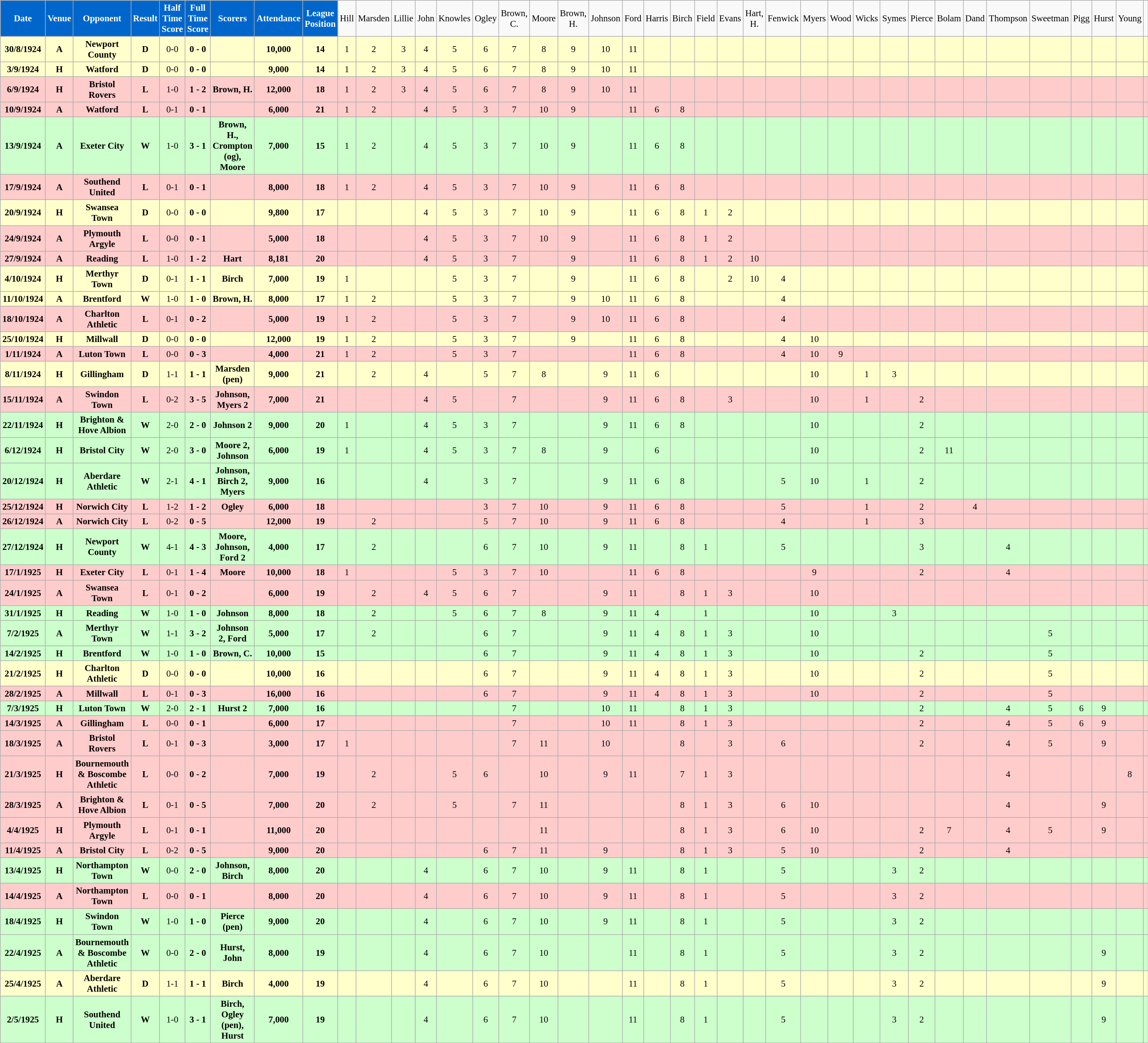<table class="wikitable sortable" style="font-size:95%; text-align:center">
<tr>
<td style="background:#0066CC; color:#FFFFFF; text-align:center;"><strong>Date</strong></td>
<td style="background:#0066CC; color:#FFFFFF; text-align:center;"><strong>Venue</strong></td>
<td style="background:#0066CC; color:#FFFFFF; text-align:center;"><strong>Opponent</strong></td>
<td style="background:#0066CC; color:#FFFFFF; text-align:center;"><strong>Result</strong></td>
<td style="background:#0066CC; color:#FFFFFF; text-align:center;"><strong>Half Time Score</strong></td>
<td style="background:#0066CC; color:#FFFFFF; text-align:center;"><strong>Full Time Score</strong></td>
<td style="background:#0066CC; color:#FFFFFF; text-align:center;"><strong>Scorers</strong></td>
<td style="background:#0066CC; color:#FFFFFF; text-align:center;"><strong>Attendance</strong></td>
<td style="background:#0066CC; color:#FFFFFF; text-align:center;"><strong>League Position</strong></td>
<td>Hill</td>
<td>Marsden</td>
<td>Lillie</td>
<td>John</td>
<td>Knowles</td>
<td>Ogley</td>
<td>Brown, C.</td>
<td>Moore</td>
<td>Brown, H.</td>
<td>Johnson</td>
<td>Ford</td>
<td>Harris</td>
<td>Birch</td>
<td>Field</td>
<td>Evans</td>
<td>Hart, H.</td>
<td>Fenwick</td>
<td>Myers</td>
<td>Wood</td>
<td>Wicks</td>
<td>Symes</td>
<td>Pierce</td>
<td>Bolam</td>
<td>Dand</td>
<td>Thompson</td>
<td>Sweetman</td>
<td>Pigg</td>
<td>Hurst</td>
<td>Young</td>
<td></td>
</tr>
<tr bgcolor="#FFFFCC">
<td><strong>30/8/1924</strong></td>
<td><strong>A</strong></td>
<td><strong>Newport County</strong></td>
<td><strong>D</strong></td>
<td>0-0</td>
<td><strong>0 - 0</strong></td>
<td></td>
<td><strong>10,000</strong></td>
<td><strong>14</strong></td>
<td>1</td>
<td>2</td>
<td>3</td>
<td>4</td>
<td>5</td>
<td>6</td>
<td>7</td>
<td>8</td>
<td>9</td>
<td>10</td>
<td>11</td>
<td></td>
<td></td>
<td></td>
<td></td>
<td></td>
<td></td>
<td></td>
<td></td>
<td></td>
<td></td>
<td></td>
<td></td>
<td></td>
<td></td>
<td></td>
<td></td>
<td></td>
<td></td>
<td></td>
</tr>
<tr bgcolor="#FFFFCC">
<td><strong>3/9/1924</strong></td>
<td><strong>H</strong></td>
<td><strong>Watford</strong></td>
<td><strong>D</strong></td>
<td>0-0</td>
<td><strong>0 - 0</strong></td>
<td></td>
<td><strong>9,000</strong></td>
<td><strong>14</strong></td>
<td>1</td>
<td>2</td>
<td>3</td>
<td>4</td>
<td>5</td>
<td>6</td>
<td>7</td>
<td>8</td>
<td>9</td>
<td>10</td>
<td>11</td>
<td></td>
<td></td>
<td></td>
<td></td>
<td></td>
<td></td>
<td></td>
<td></td>
<td></td>
<td></td>
<td></td>
<td></td>
<td></td>
<td></td>
<td></td>
<td></td>
<td></td>
<td></td>
<td></td>
</tr>
<tr bgcolor="#FFCCCC">
<td><strong>6/9/1924</strong></td>
<td><strong>H</strong></td>
<td><strong>Bristol Rovers</strong></td>
<td><strong>L</strong></td>
<td>1-0</td>
<td><strong>1 - 2</strong></td>
<td><strong>Brown, H.</strong></td>
<td><strong>12,000</strong></td>
<td><strong>18</strong></td>
<td>1</td>
<td>2</td>
<td>3</td>
<td>4</td>
<td>5</td>
<td>6</td>
<td>7</td>
<td>8</td>
<td>9</td>
<td>10</td>
<td>11</td>
<td></td>
<td></td>
<td></td>
<td></td>
<td></td>
<td></td>
<td></td>
<td></td>
<td></td>
<td></td>
<td></td>
<td></td>
<td></td>
<td></td>
<td></td>
<td></td>
<td></td>
<td></td>
<td></td>
</tr>
<tr bgcolor="#FFCCCC">
<td><strong>10/9/1924</strong></td>
<td><strong>A</strong></td>
<td><strong>Watford</strong></td>
<td><strong>L</strong></td>
<td>0-1</td>
<td><strong>0 - 1</strong></td>
<td></td>
<td><strong>6,000</strong></td>
<td><strong>21</strong></td>
<td>1</td>
<td>2</td>
<td></td>
<td>4</td>
<td>5</td>
<td>3</td>
<td>7</td>
<td>10</td>
<td>9</td>
<td></td>
<td>11</td>
<td>6</td>
<td>8</td>
<td></td>
<td></td>
<td></td>
<td></td>
<td></td>
<td></td>
<td></td>
<td></td>
<td></td>
<td></td>
<td></td>
<td></td>
<td></td>
<td></td>
<td></td>
<td></td>
<td></td>
</tr>
<tr bgcolor="#CCFFCC">
<td><strong>13/9/1924</strong></td>
<td><strong>A</strong></td>
<td><strong>Exeter City</strong></td>
<td><strong>W</strong></td>
<td>1-0</td>
<td><strong>3 - 1</strong></td>
<td><strong>Brown, H., Crompton (og), Moore</strong></td>
<td><strong>7,000</strong></td>
<td><strong>15</strong></td>
<td>1</td>
<td>2</td>
<td></td>
<td>4</td>
<td>5</td>
<td>3</td>
<td>7</td>
<td>10</td>
<td>9</td>
<td></td>
<td>11</td>
<td>6</td>
<td>8</td>
<td></td>
<td></td>
<td></td>
<td></td>
<td></td>
<td></td>
<td></td>
<td></td>
<td></td>
<td></td>
<td></td>
<td></td>
<td></td>
<td></td>
<td></td>
<td></td>
<td></td>
</tr>
<tr bgcolor="#FFCCCC">
<td><strong>17/9/1924</strong></td>
<td><strong>A</strong></td>
<td><strong>Southend United</strong></td>
<td><strong>L</strong></td>
<td>0-1</td>
<td><strong>0 - 1</strong></td>
<td></td>
<td><strong>8,000</strong></td>
<td><strong>18</strong></td>
<td>1</td>
<td>2</td>
<td></td>
<td>4</td>
<td>5</td>
<td>3</td>
<td>7</td>
<td>10</td>
<td>9</td>
<td></td>
<td>11</td>
<td>6</td>
<td>8</td>
<td></td>
<td></td>
<td></td>
<td></td>
<td></td>
<td></td>
<td></td>
<td></td>
<td></td>
<td></td>
<td></td>
<td></td>
<td></td>
<td></td>
<td></td>
<td></td>
<td></td>
</tr>
<tr bgcolor="#FFFFCC">
<td><strong>20/9/1924</strong></td>
<td><strong>H</strong></td>
<td><strong>Swansea Town</strong></td>
<td><strong>D</strong></td>
<td>0-0</td>
<td><strong>0 - 0</strong></td>
<td></td>
<td><strong>9,800</strong></td>
<td><strong>17</strong></td>
<td></td>
<td></td>
<td></td>
<td>4</td>
<td>5</td>
<td>3</td>
<td>7</td>
<td>10</td>
<td>9</td>
<td></td>
<td>11</td>
<td>6</td>
<td>8</td>
<td>1</td>
<td>2</td>
<td></td>
<td></td>
<td></td>
<td></td>
<td></td>
<td></td>
<td></td>
<td></td>
<td></td>
<td></td>
<td></td>
<td></td>
<td></td>
<td></td>
<td></td>
</tr>
<tr bgcolor="#FFCCCC">
<td><strong>24/9/1924</strong></td>
<td><strong>A</strong></td>
<td><strong>Plymouth Argyle</strong></td>
<td><strong>L</strong></td>
<td>0-0</td>
<td><strong>0 - 1</strong></td>
<td></td>
<td><strong>5,000</strong></td>
<td><strong>18</strong></td>
<td></td>
<td></td>
<td></td>
<td>4</td>
<td>5</td>
<td>3</td>
<td>7</td>
<td>10</td>
<td>9</td>
<td></td>
<td>11</td>
<td>6</td>
<td>8</td>
<td>1</td>
<td>2</td>
<td></td>
<td></td>
<td></td>
<td></td>
<td></td>
<td></td>
<td></td>
<td></td>
<td></td>
<td></td>
<td></td>
<td></td>
<td></td>
<td></td>
<td></td>
</tr>
<tr bgcolor="#FFCCCC">
<td><strong>27/9/1924</strong></td>
<td><strong>A</strong></td>
<td><strong>Reading</strong></td>
<td><strong>L</strong></td>
<td>1-0</td>
<td><strong>1 - 2</strong></td>
<td><strong>Hart</strong></td>
<td><strong>8,181</strong></td>
<td><strong>20</strong></td>
<td></td>
<td></td>
<td></td>
<td>4</td>
<td>5</td>
<td>3</td>
<td>7</td>
<td></td>
<td>9</td>
<td></td>
<td>11</td>
<td>6</td>
<td>8</td>
<td>1</td>
<td>2</td>
<td>10</td>
<td></td>
<td></td>
<td></td>
<td></td>
<td></td>
<td></td>
<td></td>
<td></td>
<td></td>
<td></td>
<td></td>
<td></td>
<td></td>
<td></td>
</tr>
<tr bgcolor="#FFFFCC">
<td><strong>4/10/1924</strong></td>
<td><strong>H</strong></td>
<td><strong>Merthyr Town</strong></td>
<td><strong>D</strong></td>
<td>0-1</td>
<td><strong>1 - 1</strong></td>
<td><strong>Birch</strong></td>
<td><strong>7,000</strong></td>
<td><strong>19</strong></td>
<td>1</td>
<td></td>
<td></td>
<td></td>
<td>5</td>
<td>3</td>
<td>7</td>
<td></td>
<td>9</td>
<td></td>
<td>11</td>
<td>6</td>
<td>8</td>
<td></td>
<td>2</td>
<td>10</td>
<td>4</td>
<td></td>
<td></td>
<td></td>
<td></td>
<td></td>
<td></td>
<td></td>
<td></td>
<td></td>
<td></td>
<td></td>
<td></td>
<td></td>
</tr>
<tr bgcolor="#FFFFCC">
<td><strong>11/10/1924</strong></td>
<td><strong>A</strong></td>
<td><strong>Brentford</strong></td>
<td><strong>W</strong></td>
<td>1-0</td>
<td><strong>1 - 0</strong></td>
<td><strong>Brown, H.</strong></td>
<td><strong>8,000</strong></td>
<td><strong>17</strong></td>
<td>1</td>
<td>2</td>
<td></td>
<td></td>
<td>5</td>
<td>3</td>
<td>7</td>
<td></td>
<td>9</td>
<td>10</td>
<td>11</td>
<td>6</td>
<td>8</td>
<td></td>
<td></td>
<td></td>
<td>4</td>
<td></td>
<td></td>
<td></td>
<td></td>
<td></td>
<td></td>
<td></td>
<td></td>
<td></td>
<td></td>
<td></td>
<td></td>
<td></td>
</tr>
<tr bgcolor="#FFCCCC">
<td><strong>18/10/1924</strong></td>
<td><strong>A</strong></td>
<td><strong>Charlton Athletic</strong></td>
<td><strong>L</strong></td>
<td>0-1</td>
<td><strong>0 - 2</strong></td>
<td></td>
<td><strong>5,000</strong></td>
<td><strong>19</strong></td>
<td>1</td>
<td>2</td>
<td></td>
<td></td>
<td>5</td>
<td>3</td>
<td>7</td>
<td></td>
<td>9</td>
<td>10</td>
<td>11</td>
<td>6</td>
<td>8</td>
<td></td>
<td></td>
<td></td>
<td>4</td>
<td></td>
<td></td>
<td></td>
<td></td>
<td></td>
<td></td>
<td></td>
<td></td>
<td></td>
<td></td>
<td></td>
<td></td>
<td></td>
</tr>
<tr bgcolor="#FFFFCC">
<td><strong>25/10/1924</strong></td>
<td><strong>H</strong></td>
<td><strong>Millwall</strong></td>
<td><strong>D</strong></td>
<td>0-0</td>
<td><strong>0 - 0</strong></td>
<td></td>
<td><strong>12,000</strong></td>
<td><strong>19</strong></td>
<td>1</td>
<td>2</td>
<td></td>
<td></td>
<td>5</td>
<td>3</td>
<td>7</td>
<td></td>
<td>9</td>
<td></td>
<td>11</td>
<td>6</td>
<td>8</td>
<td></td>
<td></td>
<td></td>
<td>4</td>
<td>10</td>
<td></td>
<td></td>
<td></td>
<td></td>
<td></td>
<td></td>
<td></td>
<td></td>
<td></td>
<td></td>
<td></td>
<td></td>
</tr>
<tr bgcolor="#FFCCCC">
<td><strong>1/11/1924</strong></td>
<td><strong>A</strong></td>
<td><strong>Luton Town</strong></td>
<td><strong>L</strong></td>
<td>0-0</td>
<td><strong>0 - 3</strong></td>
<td></td>
<td><strong>4,000</strong></td>
<td><strong>21</strong></td>
<td>1</td>
<td>2</td>
<td></td>
<td></td>
<td>5</td>
<td>3</td>
<td>7</td>
<td></td>
<td></td>
<td></td>
<td>11</td>
<td>6</td>
<td>8</td>
<td></td>
<td></td>
<td></td>
<td>4</td>
<td>10</td>
<td>9</td>
<td></td>
<td></td>
<td></td>
<td></td>
<td></td>
<td></td>
<td></td>
<td></td>
<td></td>
<td></td>
<td></td>
</tr>
<tr bgcolor="#FFFFCC">
<td><strong>8/11/1924</strong></td>
<td><strong>H</strong></td>
<td><strong>Gillingham</strong></td>
<td><strong>D</strong></td>
<td>1-1</td>
<td><strong>1 - 1</strong></td>
<td><strong>Marsden (pen)</strong></td>
<td><strong>9,000</strong></td>
<td><strong>21</strong></td>
<td></td>
<td>2</td>
<td></td>
<td>4</td>
<td></td>
<td>5</td>
<td>7</td>
<td>8</td>
<td></td>
<td>9</td>
<td>11</td>
<td>6</td>
<td></td>
<td></td>
<td></td>
<td></td>
<td></td>
<td>10</td>
<td></td>
<td>1</td>
<td>3</td>
<td></td>
<td></td>
<td></td>
<td></td>
<td></td>
<td></td>
<td></td>
<td></td>
<td></td>
</tr>
<tr bgcolor="#FFCCCC">
<td><strong>15/11/1924</strong></td>
<td><strong>A</strong></td>
<td><strong>Swindon Town</strong></td>
<td><strong>L</strong></td>
<td>0-2</td>
<td><strong>3 - 5</strong></td>
<td><strong>Johnson, Myers 2</strong></td>
<td><strong>7,000</strong></td>
<td><strong>21</strong></td>
<td></td>
<td></td>
<td></td>
<td>4</td>
<td>5</td>
<td></td>
<td>7</td>
<td></td>
<td></td>
<td>9</td>
<td>11</td>
<td>6</td>
<td>8</td>
<td></td>
<td>3</td>
<td></td>
<td></td>
<td>10</td>
<td></td>
<td>1</td>
<td></td>
<td>2</td>
<td></td>
<td></td>
<td></td>
<td></td>
<td></td>
<td></td>
<td></td>
<td></td>
</tr>
<tr bgcolor="#CCFFCC">
<td><strong>22/11/1924</strong></td>
<td><strong>H</strong></td>
<td><strong>Brighton & Hove Albion</strong></td>
<td><strong>W</strong></td>
<td>2-0</td>
<td><strong>2 - 0</strong></td>
<td><strong>Johnson 2</strong></td>
<td><strong>9,000</strong></td>
<td><strong>20</strong></td>
<td>1</td>
<td></td>
<td></td>
<td>4</td>
<td>5</td>
<td>3</td>
<td>7</td>
<td></td>
<td></td>
<td>9</td>
<td>11</td>
<td>6</td>
<td>8</td>
<td></td>
<td></td>
<td></td>
<td></td>
<td>10</td>
<td></td>
<td></td>
<td></td>
<td>2</td>
<td></td>
<td></td>
<td></td>
<td></td>
<td></td>
<td></td>
<td></td>
<td></td>
</tr>
<tr bgcolor="#CCFFCC">
<td><strong>6/12/1924</strong></td>
<td><strong>H</strong></td>
<td><strong>Bristol City</strong></td>
<td><strong>W</strong></td>
<td>2-0</td>
<td><strong>3 - 0</strong></td>
<td><strong>Moore 2, Johnson</strong></td>
<td><strong>6,000</strong></td>
<td><strong>19</strong></td>
<td>1</td>
<td></td>
<td></td>
<td>4</td>
<td>5</td>
<td>3</td>
<td>7</td>
<td>8</td>
<td></td>
<td>9</td>
<td></td>
<td>6</td>
<td></td>
<td></td>
<td></td>
<td></td>
<td></td>
<td>10</td>
<td></td>
<td></td>
<td></td>
<td>2</td>
<td>11</td>
<td></td>
<td></td>
<td></td>
<td></td>
<td></td>
<td></td>
<td></td>
</tr>
<tr bgcolor="#CCFFCC">
<td><strong>20/12/1924</strong></td>
<td><strong>H</strong></td>
<td><strong>Aberdare Athletic</strong></td>
<td><strong>W</strong></td>
<td>2-1</td>
<td><strong>4 - 1</strong></td>
<td><strong>Johnson, Birch 2, Myers</strong></td>
<td><strong>9,000</strong></td>
<td><strong>16</strong></td>
<td></td>
<td></td>
<td></td>
<td>4</td>
<td></td>
<td>3</td>
<td>7</td>
<td></td>
<td></td>
<td>9</td>
<td>11</td>
<td>6</td>
<td>8</td>
<td></td>
<td></td>
<td></td>
<td>5</td>
<td>10</td>
<td></td>
<td>1</td>
<td></td>
<td>2</td>
<td></td>
<td></td>
<td></td>
<td></td>
<td></td>
<td></td>
<td></td>
<td></td>
</tr>
<tr bgcolor="#FFCCCC">
<td><strong>25/12/1924</strong></td>
<td><strong>H</strong></td>
<td><strong>Norwich City</strong></td>
<td><strong>L</strong></td>
<td>1-2</td>
<td><strong>1 - 2</strong></td>
<td><strong>Ogley</strong></td>
<td><strong>6,000</strong></td>
<td><strong>18</strong></td>
<td></td>
<td></td>
<td></td>
<td></td>
<td></td>
<td>3</td>
<td>7</td>
<td>10</td>
<td></td>
<td>9</td>
<td>11</td>
<td>6</td>
<td>8</td>
<td></td>
<td></td>
<td></td>
<td>5</td>
<td></td>
<td></td>
<td>1</td>
<td></td>
<td>2</td>
<td></td>
<td>4</td>
<td></td>
<td></td>
<td></td>
<td></td>
<td></td>
<td></td>
</tr>
<tr bgcolor="#FFCCCC">
<td><strong>26/12/1924</strong></td>
<td><strong>A</strong></td>
<td><strong>Norwich City</strong></td>
<td><strong>L</strong></td>
<td>0-2</td>
<td><strong>0 - 5</strong></td>
<td></td>
<td><strong>12,000</strong></td>
<td><strong>19</strong></td>
<td></td>
<td>2</td>
<td></td>
<td></td>
<td></td>
<td>5</td>
<td>7</td>
<td>10</td>
<td></td>
<td>9</td>
<td>11</td>
<td>6</td>
<td>8</td>
<td></td>
<td></td>
<td></td>
<td>4</td>
<td></td>
<td></td>
<td>1</td>
<td></td>
<td>3</td>
<td></td>
<td></td>
<td></td>
<td></td>
<td></td>
<td></td>
<td></td>
<td></td>
</tr>
<tr bgcolor="#CCFFCC">
<td><strong>27/12/1924</strong></td>
<td><strong>H</strong></td>
<td><strong>Newport County</strong></td>
<td><strong>W</strong></td>
<td>4-1</td>
<td><strong>4 - 3</strong></td>
<td><strong>Moore, Johnson, Ford 2</strong></td>
<td><strong>4,000</strong></td>
<td><strong>17</strong></td>
<td></td>
<td>2</td>
<td></td>
<td></td>
<td></td>
<td>6</td>
<td>7</td>
<td>10</td>
<td></td>
<td>9</td>
<td>11</td>
<td></td>
<td>8</td>
<td>1</td>
<td></td>
<td></td>
<td>5</td>
<td></td>
<td></td>
<td></td>
<td></td>
<td>3</td>
<td></td>
<td></td>
<td>4</td>
<td></td>
<td></td>
<td></td>
<td></td>
<td></td>
</tr>
<tr bgcolor="#FFCCCC">
<td><strong>17/1/1925</strong></td>
<td><strong>H</strong></td>
<td><strong>Exeter City</strong></td>
<td><strong>L</strong></td>
<td>0-1</td>
<td><strong>1 - 4</strong></td>
<td><strong>Moore</strong></td>
<td><strong>10,000</strong></td>
<td><strong>18</strong></td>
<td>1</td>
<td></td>
<td></td>
<td></td>
<td>5</td>
<td>3</td>
<td>7</td>
<td>10</td>
<td></td>
<td></td>
<td>11</td>
<td>6</td>
<td>8</td>
<td></td>
<td></td>
<td></td>
<td></td>
<td>9</td>
<td></td>
<td></td>
<td></td>
<td>2</td>
<td></td>
<td></td>
<td>4</td>
<td></td>
<td></td>
<td></td>
<td></td>
<td></td>
</tr>
<tr bgcolor="#FFCCCC">
<td><strong>24/1/1925</strong></td>
<td><strong>A</strong></td>
<td><strong>Swansea Town</strong></td>
<td><strong>L</strong></td>
<td>0-1</td>
<td><strong>0 - 2</strong></td>
<td></td>
<td><strong>6,000</strong></td>
<td><strong>19</strong></td>
<td></td>
<td>2</td>
<td></td>
<td>4</td>
<td>5</td>
<td>6</td>
<td>7</td>
<td></td>
<td></td>
<td>9</td>
<td>11</td>
<td></td>
<td>8</td>
<td>1</td>
<td>3</td>
<td></td>
<td></td>
<td>10</td>
<td></td>
<td></td>
<td></td>
<td></td>
<td></td>
<td></td>
<td></td>
<td></td>
<td></td>
<td></td>
<td></td>
<td></td>
</tr>
<tr bgcolor="#CCFFCC">
<td><strong>31/1/1925</strong></td>
<td><strong>H</strong></td>
<td><strong>Reading</strong></td>
<td><strong>W</strong></td>
<td>1-0</td>
<td><strong>1 - 0</strong></td>
<td><strong>Johnson</strong></td>
<td><strong>8,000</strong></td>
<td><strong>18</strong></td>
<td></td>
<td>2</td>
<td></td>
<td></td>
<td>5</td>
<td>6</td>
<td>7</td>
<td>8</td>
<td></td>
<td>9</td>
<td>11</td>
<td>4</td>
<td></td>
<td>1</td>
<td></td>
<td></td>
<td></td>
<td>10</td>
<td></td>
<td></td>
<td>3</td>
<td></td>
<td></td>
<td></td>
<td></td>
<td></td>
<td></td>
<td></td>
<td></td>
<td></td>
</tr>
<tr bgcolor="#CCFFCC">
<td><strong>7/2/1925</strong></td>
<td><strong>A</strong></td>
<td><strong>Merthyr Town</strong></td>
<td><strong>W</strong></td>
<td>1-1</td>
<td><strong>3 - 2</strong></td>
<td><strong>Johnson 2, Ford</strong></td>
<td><strong>5,000</strong></td>
<td><strong>17</strong></td>
<td></td>
<td>2</td>
<td></td>
<td></td>
<td></td>
<td>6</td>
<td>7</td>
<td></td>
<td></td>
<td>9</td>
<td>11</td>
<td>4</td>
<td>8</td>
<td>1</td>
<td>3</td>
<td></td>
<td></td>
<td>10</td>
<td></td>
<td></td>
<td></td>
<td></td>
<td></td>
<td></td>
<td></td>
<td>5</td>
<td></td>
<td></td>
<td></td>
<td></td>
</tr>
<tr bgcolor="#CCFFCC">
<td><strong>14/2/1925</strong></td>
<td><strong>H</strong></td>
<td><strong>Brentford</strong></td>
<td><strong>W</strong></td>
<td>1-0</td>
<td><strong>1 - 0</strong></td>
<td><strong>Brown, C.</strong></td>
<td><strong>10,000</strong></td>
<td><strong>15</strong></td>
<td></td>
<td></td>
<td></td>
<td></td>
<td></td>
<td>6</td>
<td>7</td>
<td></td>
<td></td>
<td>9</td>
<td>11</td>
<td>4</td>
<td>8</td>
<td>1</td>
<td>3</td>
<td></td>
<td></td>
<td>10</td>
<td></td>
<td></td>
<td></td>
<td>2</td>
<td></td>
<td></td>
<td></td>
<td>5</td>
<td></td>
<td></td>
<td></td>
<td></td>
</tr>
<tr bgcolor="#FFFFCC">
<td><strong>21/2/1925</strong></td>
<td><strong>H</strong></td>
<td><strong>Charlton Athletic</strong></td>
<td><strong>D</strong></td>
<td>0-0</td>
<td><strong>0 - 0</strong></td>
<td></td>
<td><strong>10,000</strong></td>
<td><strong>16</strong></td>
<td></td>
<td></td>
<td></td>
<td></td>
<td></td>
<td>6</td>
<td>7</td>
<td></td>
<td></td>
<td>9</td>
<td>11</td>
<td>4</td>
<td>8</td>
<td>1</td>
<td>3</td>
<td></td>
<td></td>
<td>10</td>
<td></td>
<td></td>
<td></td>
<td>2</td>
<td></td>
<td></td>
<td></td>
<td>5</td>
<td></td>
<td></td>
<td></td>
<td></td>
</tr>
<tr bgcolor="#FFCCCC">
<td><strong>28/2/1925</strong></td>
<td><strong>A</strong></td>
<td><strong>Millwall</strong></td>
<td><strong>L</strong></td>
<td>0-1</td>
<td><strong>0 - 3</strong></td>
<td></td>
<td><strong>16,000</strong></td>
<td><strong>16</strong></td>
<td></td>
<td></td>
<td></td>
<td></td>
<td></td>
<td>6</td>
<td>7</td>
<td></td>
<td></td>
<td>9</td>
<td>11</td>
<td>4</td>
<td>8</td>
<td>1</td>
<td>3</td>
<td></td>
<td></td>
<td>10</td>
<td></td>
<td></td>
<td></td>
<td>2</td>
<td></td>
<td></td>
<td></td>
<td>5</td>
<td></td>
<td></td>
<td></td>
<td></td>
</tr>
<tr bgcolor="#CCFFCC">
<td><strong>7/3/1925</strong></td>
<td><strong>H</strong></td>
<td><strong>Luton Town</strong></td>
<td><strong>W</strong></td>
<td>2-0</td>
<td><strong>2 - 1</strong></td>
<td><strong>Hurst 2</strong></td>
<td><strong>7,000</strong></td>
<td><strong>16</strong></td>
<td></td>
<td></td>
<td></td>
<td></td>
<td></td>
<td></td>
<td>7</td>
<td></td>
<td></td>
<td>10</td>
<td>11</td>
<td></td>
<td>8</td>
<td>1</td>
<td>3</td>
<td></td>
<td></td>
<td></td>
<td></td>
<td></td>
<td></td>
<td>2</td>
<td></td>
<td></td>
<td>4</td>
<td>5</td>
<td>6</td>
<td>9</td>
<td></td>
<td></td>
</tr>
<tr bgcolor="#FFCCCC">
<td><strong>14/3/1925</strong></td>
<td><strong>A</strong></td>
<td><strong>Gillingham</strong></td>
<td><strong>L</strong></td>
<td>0-0</td>
<td><strong>0 - 1</strong></td>
<td></td>
<td><strong>6,000</strong></td>
<td><strong>17</strong></td>
<td></td>
<td></td>
<td></td>
<td></td>
<td></td>
<td></td>
<td>7</td>
<td></td>
<td></td>
<td>10</td>
<td>11</td>
<td></td>
<td>8</td>
<td>1</td>
<td>3</td>
<td></td>
<td></td>
<td></td>
<td></td>
<td></td>
<td></td>
<td>2</td>
<td></td>
<td></td>
<td>4</td>
<td>5</td>
<td>6</td>
<td>9</td>
<td></td>
<td></td>
</tr>
<tr bgcolor="#FFCCCC">
<td><strong>18/3/1925</strong></td>
<td><strong>A</strong></td>
<td><strong>Bristol Rovers</strong></td>
<td><strong>L</strong></td>
<td>0-1</td>
<td><strong>0 - 3</strong></td>
<td></td>
<td><strong>3,000</strong></td>
<td><strong>17</strong></td>
<td>1</td>
<td></td>
<td></td>
<td></td>
<td></td>
<td></td>
<td>7</td>
<td>11</td>
<td></td>
<td>10</td>
<td></td>
<td></td>
<td>8</td>
<td></td>
<td>3</td>
<td></td>
<td>6</td>
<td></td>
<td></td>
<td></td>
<td></td>
<td>2</td>
<td></td>
<td></td>
<td>4</td>
<td>5</td>
<td></td>
<td>9</td>
<td></td>
<td></td>
</tr>
<tr bgcolor="#FFCCCC">
<td><strong>21/3/1925</strong></td>
<td><strong>H</strong></td>
<td><strong>Bournemouth & Boscombe Athletic</strong></td>
<td><strong>L</strong></td>
<td>0-0</td>
<td><strong>0 - 2</strong></td>
<td></td>
<td><strong>7,000</strong></td>
<td><strong>19</strong></td>
<td></td>
<td>2</td>
<td></td>
<td></td>
<td>5</td>
<td>6</td>
<td></td>
<td>10</td>
<td></td>
<td>9</td>
<td>11</td>
<td></td>
<td>7</td>
<td>1</td>
<td>3</td>
<td></td>
<td></td>
<td></td>
<td></td>
<td></td>
<td></td>
<td></td>
<td></td>
<td></td>
<td>4</td>
<td></td>
<td></td>
<td></td>
<td>8</td>
<td></td>
</tr>
<tr bgcolor="#FFCCCC">
<td><strong>28/3/1925</strong></td>
<td><strong>A</strong></td>
<td><strong>Brighton & Hove Albion</strong></td>
<td><strong>L</strong></td>
<td>0-1</td>
<td><strong>0 - 5</strong></td>
<td></td>
<td><strong>7,000</strong></td>
<td><strong>20</strong></td>
<td></td>
<td>2</td>
<td></td>
<td></td>
<td>5</td>
<td></td>
<td>7</td>
<td>11</td>
<td></td>
<td></td>
<td></td>
<td></td>
<td>8</td>
<td>1</td>
<td>3</td>
<td></td>
<td>6</td>
<td>10</td>
<td></td>
<td></td>
<td></td>
<td></td>
<td></td>
<td></td>
<td>4</td>
<td></td>
<td></td>
<td>9</td>
<td></td>
<td></td>
</tr>
<tr bgcolor="#FFCCCC">
<td><strong>4/4/1925</strong></td>
<td><strong>H</strong></td>
<td><strong>Plymouth Argyle</strong></td>
<td><strong>L</strong></td>
<td>0-1</td>
<td><strong>0 - 1</strong></td>
<td></td>
<td><strong>11,000</strong></td>
<td><strong>20</strong></td>
<td></td>
<td></td>
<td></td>
<td></td>
<td></td>
<td></td>
<td></td>
<td>11</td>
<td></td>
<td></td>
<td></td>
<td></td>
<td>8</td>
<td>1</td>
<td>3</td>
<td></td>
<td>6</td>
<td>10</td>
<td></td>
<td></td>
<td></td>
<td>2</td>
<td>7</td>
<td></td>
<td>4</td>
<td>5</td>
<td></td>
<td>9</td>
<td></td>
<td></td>
</tr>
<tr bgcolor="#FFCCCC">
<td><strong>11/4/1925</strong></td>
<td><strong>A</strong></td>
<td><strong>Bristol City</strong></td>
<td><strong>L</strong></td>
<td>0-2</td>
<td><strong>0 - 5</strong></td>
<td></td>
<td><strong>9,000</strong></td>
<td><strong>20</strong></td>
<td></td>
<td></td>
<td></td>
<td></td>
<td></td>
<td>6</td>
<td>7</td>
<td>11</td>
<td></td>
<td>9</td>
<td></td>
<td></td>
<td>8</td>
<td>1</td>
<td>3</td>
<td></td>
<td>5</td>
<td>10</td>
<td></td>
<td></td>
<td></td>
<td>2</td>
<td></td>
<td></td>
<td>4</td>
<td></td>
<td></td>
<td></td>
<td></td>
<td></td>
</tr>
<tr bgcolor="#CCFFCC">
<td><strong>13/4/1925</strong></td>
<td><strong>H</strong></td>
<td><strong>Northampton Town</strong></td>
<td><strong>W</strong></td>
<td>0-0</td>
<td><strong>2 - 0</strong></td>
<td><strong>Johnson, Birch</strong></td>
<td><strong>8,000</strong></td>
<td><strong>20</strong></td>
<td></td>
<td></td>
<td></td>
<td>4</td>
<td></td>
<td>6</td>
<td>7</td>
<td>10</td>
<td></td>
<td>9</td>
<td>11</td>
<td></td>
<td>8</td>
<td>1</td>
<td></td>
<td></td>
<td>5</td>
<td></td>
<td></td>
<td></td>
<td>3</td>
<td>2</td>
<td></td>
<td></td>
<td></td>
<td></td>
<td></td>
<td></td>
<td></td>
<td></td>
</tr>
<tr bgcolor="#FFCCCC">
<td><strong>14/4/1925</strong></td>
<td><strong>A</strong></td>
<td><strong>Northampton Town</strong></td>
<td><strong>L</strong></td>
<td>0-0</td>
<td><strong>0 - 1</strong></td>
<td></td>
<td><strong>8,000</strong></td>
<td><strong>20</strong></td>
<td></td>
<td></td>
<td></td>
<td>4</td>
<td></td>
<td>6</td>
<td>7</td>
<td>10</td>
<td></td>
<td>9</td>
<td>11</td>
<td></td>
<td>8</td>
<td>1</td>
<td></td>
<td></td>
<td>5</td>
<td></td>
<td></td>
<td></td>
<td>3</td>
<td>2</td>
<td></td>
<td></td>
<td></td>
<td></td>
<td></td>
<td></td>
<td></td>
<td></td>
</tr>
<tr bgcolor="#CCFFCC">
<td><strong>18/4/1925</strong></td>
<td><strong>H</strong></td>
<td><strong>Swindon Town</strong></td>
<td><strong>W</strong></td>
<td>1-0</td>
<td><strong>1 - 0</strong></td>
<td><strong>Pierce (pen)</strong></td>
<td><strong>9,000</strong></td>
<td><strong>20</strong></td>
<td></td>
<td></td>
<td></td>
<td>4</td>
<td></td>
<td>6</td>
<td>7</td>
<td>10</td>
<td></td>
<td>9</td>
<td>11</td>
<td></td>
<td>8</td>
<td>1</td>
<td></td>
<td></td>
<td>5</td>
<td></td>
<td></td>
<td></td>
<td>3</td>
<td>2</td>
<td></td>
<td></td>
<td></td>
<td></td>
<td></td>
<td></td>
<td></td>
<td></td>
</tr>
<tr bgcolor="#CCFFCC">
<td><strong>22/4/1925</strong></td>
<td><strong>A</strong></td>
<td><strong>Bournemouth & Boscombe Athletic</strong></td>
<td><strong>W</strong></td>
<td>0-0</td>
<td><strong>2 - 0</strong></td>
<td><strong>Hurst, John</strong></td>
<td><strong>8,000</strong></td>
<td><strong>19</strong></td>
<td></td>
<td></td>
<td></td>
<td>4</td>
<td></td>
<td>6</td>
<td>7</td>
<td>10</td>
<td></td>
<td></td>
<td>11</td>
<td></td>
<td>8</td>
<td>1</td>
<td></td>
<td></td>
<td>5</td>
<td></td>
<td></td>
<td></td>
<td>3</td>
<td>2</td>
<td></td>
<td></td>
<td></td>
<td></td>
<td></td>
<td>9</td>
<td></td>
<td></td>
</tr>
<tr bgcolor="#FFFFCC">
<td><strong>25/4/1925</strong></td>
<td><strong>A</strong></td>
<td><strong>Aberdare Athletic</strong></td>
<td><strong>D</strong></td>
<td>1-1</td>
<td><strong>1 - 1</strong></td>
<td><strong>Birch</strong></td>
<td><strong>4,000</strong></td>
<td><strong>19</strong></td>
<td></td>
<td></td>
<td></td>
<td>4</td>
<td></td>
<td>6</td>
<td>7</td>
<td>10</td>
<td></td>
<td></td>
<td>11</td>
<td></td>
<td>8</td>
<td>1</td>
<td></td>
<td></td>
<td>5</td>
<td></td>
<td></td>
<td></td>
<td>3</td>
<td>2</td>
<td></td>
<td></td>
<td></td>
<td></td>
<td></td>
<td>9</td>
<td></td>
<td></td>
</tr>
<tr bgcolor="#CCFFCC">
<td><strong>2/5/1925</strong></td>
<td><strong>H</strong></td>
<td><strong>Southend United</strong></td>
<td><strong>W</strong></td>
<td>1-0</td>
<td><strong>3 - 1</strong></td>
<td><strong>Birch, Ogley (pen), Hurst</strong></td>
<td><strong>7,000</strong></td>
<td><strong>19</strong></td>
<td></td>
<td></td>
<td></td>
<td>4</td>
<td></td>
<td>6</td>
<td>7</td>
<td>10</td>
<td></td>
<td></td>
<td>11</td>
<td></td>
<td>8</td>
<td>1</td>
<td></td>
<td></td>
<td>5</td>
<td></td>
<td></td>
<td></td>
<td>3</td>
<td>2</td>
<td></td>
<td></td>
<td></td>
<td></td>
<td></td>
<td>9</td>
<td></td>
<td></td>
</tr>
</table>
